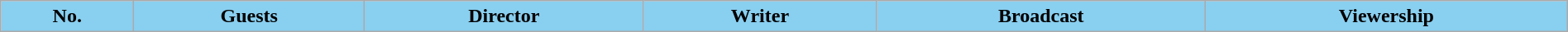<table class="wikitable" width="100%">
<tr>
<th scope="col" style="background:#89CFF0;">No.</th>
<th scope="col" style="background:#89CFF0;">Guests</th>
<th scope="col" style="background:#89CFF0;">Director</th>
<th scope="col" style="background:#89CFF0;">Writer</th>
<th scope="col" style="background:#89CFF0;">Broadcast</th>
<th scope="col" style="background:#89CFF0;">Viewership<br>




</th>
</tr>
</table>
